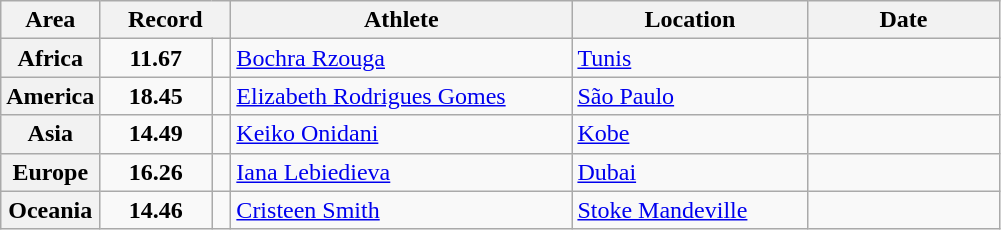<table class="wikitable">
<tr>
<th width="45">Area</th>
<th width="80" colspan="2">Record</th>
<th width="220">Athlete</th>
<th width="150">Location</th>
<th width="120">Date</th>
</tr>
<tr>
<th>Africa</th>
<td align="center"><strong>11.67</strong></td>
<td align="center"></td>
<td> <a href='#'>Bochra Rzouga</a></td>
<td> <a href='#'>Tunis</a></td>
<td align="right"></td>
</tr>
<tr>
<th>America</th>
<td align="center"><strong>18.45</strong></td>
<td align="center"><strong></strong></td>
<td> <a href='#'>Elizabeth Rodrigues Gomes</a></td>
<td> <a href='#'>São Paulo</a></td>
<td align="right"></td>
</tr>
<tr>
<th>Asia</th>
<td align="center"><strong>14.49</strong></td>
<td align="center"></td>
<td> <a href='#'>Keiko Onidani</a></td>
<td> <a href='#'>Kobe</a></td>
<td align="right"></td>
</tr>
<tr>
<th>Europe</th>
<td align="center"><strong>16.26</strong></td>
<td align="center"></td>
<td> <a href='#'>Iana Lebiedieva</a></td>
<td> <a href='#'>Dubai</a></td>
<td align="right"></td>
</tr>
<tr>
<th>Oceania</th>
<td align="center"><strong>14.46</strong></td>
<td align="center"></td>
<td> <a href='#'>Cristeen Smith</a></td>
<td> <a href='#'>Stoke Mandeville</a></td>
<td align="right"></td>
</tr>
</table>
